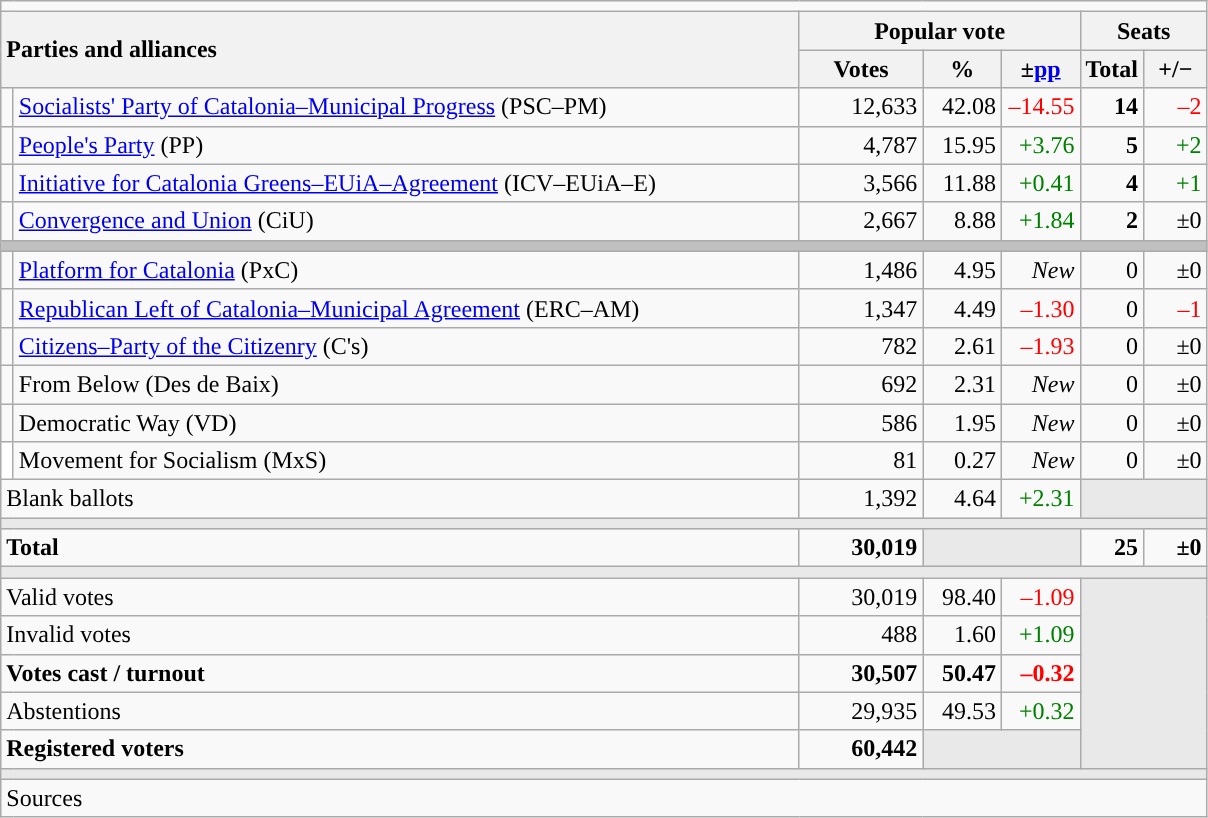<table class="wikitable" style="text-align:right;">
<tr>
<td colspan="7"></td>
</tr>
<tr>
<th style="text-align:left;" rowspan="2" colspan="2" width="525">Parties and alliances</th>
<th colspan="3">Popular vote</th>
<th colspan="2">Seats</th>
</tr>
<tr>
<th width="75">Votes</th>
<th width="45">%</th>
<th width="45">±<a href='#'>pp</a></th>
<th width="35">Total</th>
<th width="35">+/−</th>
</tr>
<tr>
<td width="1" style="color:inherit;background:"></td>
<td align="left"><a href='#'>Socialists' Party of Catalonia–Municipal Progress</a> (PSC–PM)</td>
<td>12,633</td>
<td>42.08</td>
<td style="color:red;">–14.55</td>
<td><strong>14</strong></td>
<td style="color:red;">–2</td>
</tr>
<tr>
<td style="color:inherit;background:"></td>
<td align="left"><a href='#'>People's Party</a> (PP)</td>
<td>4,787</td>
<td>15.95</td>
<td style="color:green;">+3.76</td>
<td><strong>5</strong></td>
<td style="color:green;">+2</td>
</tr>
<tr>
<td style="color:inherit;background:"></td>
<td align="left"><a href='#'>Initiative for Catalonia Greens–EUiA–Agreement</a> (ICV–EUiA–E)</td>
<td>3,566</td>
<td>11.88</td>
<td style="color:green;">+0.41</td>
<td><strong>4</strong></td>
<td style="color:green;">+1</td>
</tr>
<tr>
<td style="color:inherit;background:"></td>
<td align="left"><a href='#'>Convergence and Union</a> (CiU)</td>
<td>2,667</td>
<td>8.88</td>
<td style="color:green;">+1.84</td>
<td><strong>2</strong></td>
<td>±0</td>
</tr>
<tr>
<td colspan="7" style="color:inherit;background:#C0C0C0"></td>
</tr>
<tr>
<td style="color:inherit;background:"></td>
<td align="left"><a href='#'>Platform for Catalonia</a> (PxC)</td>
<td>1,486</td>
<td>4.95</td>
<td><em>New</em></td>
<td>0</td>
<td>±0</td>
</tr>
<tr>
<td style="color:inherit;background:"></td>
<td align="left"><a href='#'>Republican Left of Catalonia–Municipal Agreement</a> (ERC–AM)</td>
<td>1,347</td>
<td>4.49</td>
<td style="color:red;">–1.30</td>
<td>0</td>
<td style="color:red;">–1</td>
</tr>
<tr>
<td style="color:inherit;background:"></td>
<td align="left"><a href='#'>Citizens–Party of the Citizenry</a> (C's)</td>
<td>782</td>
<td>2.61</td>
<td style="color:red;">–1.93</td>
<td>0</td>
<td>±0</td>
</tr>
<tr>
<td style="color:inherit;background:"></td>
<td align="left">From Below (Des de Baix)</td>
<td>692</td>
<td>2.31</td>
<td><em>New</em></td>
<td>0</td>
<td>±0</td>
</tr>
<tr>
<td style="color:inherit;background:"></td>
<td align="left">Democratic Way (VD)</td>
<td>586</td>
<td>1.95</td>
<td><em>New</em></td>
<td>0</td>
<td>±0</td>
</tr>
<tr>
<td bgcolor="white"></td>
<td align="left">Movement for Socialism (MxS)</td>
<td>81</td>
<td>0.27</td>
<td><em>New</em></td>
<td>0</td>
<td>±0</td>
</tr>
<tr>
<td align="left" colspan="2">Blank ballots</td>
<td>1,392</td>
<td>4.64</td>
<td style="color:green;">+2.31</td>
<td style="color:inherit;background:#E9E9E9" colspan="2"></td>
</tr>
<tr>
<td colspan="7" style="color:inherit;background:#E9E9E9"></td>
</tr>
<tr style="font-weight:bold;">
<td align="left" colspan="2">Total</td>
<td>30,019</td>
<td bgcolor="#E9E9E9" colspan="2"></td>
<td>25</td>
<td>±0</td>
</tr>
<tr>
<td colspan="7" style="color:inherit;background:#E9E9E9"></td>
</tr>
<tr>
<td align="left" colspan="2">Valid votes</td>
<td>30,019</td>
<td>98.40</td>
<td style="color:red;">–1.09</td>
<td bgcolor="#E9E9E9" colspan="2" rowspan="5"></td>
</tr>
<tr>
<td align="left" colspan="2">Invalid votes</td>
<td>488</td>
<td>1.60</td>
<td style="color:green;">+1.09</td>
</tr>
<tr style="font-weight:bold;">
<td align="left" colspan="2">Votes cast / turnout</td>
<td>30,507</td>
<td>50.47</td>
<td style="color:red;">–0.32</td>
</tr>
<tr>
<td align="left" colspan="2">Abstentions</td>
<td>29,935</td>
<td>49.53</td>
<td style="color:green;">+0.32</td>
</tr>
<tr style="font-weight:bold;">
<td align="left" colspan="2">Registered voters</td>
<td>60,442</td>
<td bgcolor="#E9E9E9" colspan="2"></td>
</tr>
<tr>
<td colspan="7" style="color:inherit;background:#E9E9E9"></td>
</tr>
<tr>
<td align="left" colspan="7">Sources</td>
</tr>
</table>
